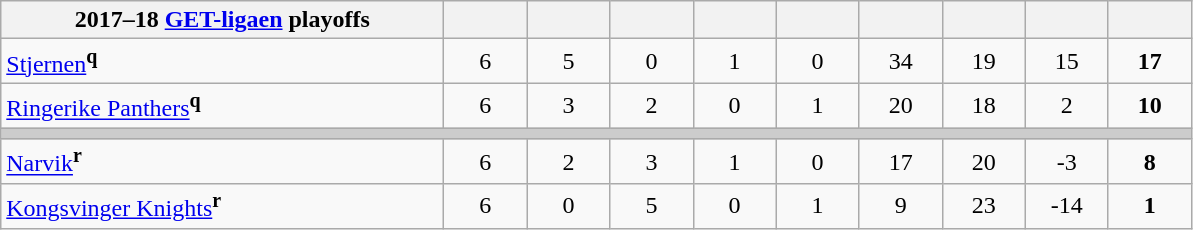<table class="wikitable">
<tr>
<th style="width:18em;">2017–18 <a href='#'>GET-ligaen</a> playoffs</th>
<th style="width:3em;"></th>
<th style="width:3em;"></th>
<th style="width:3em;"></th>
<th style="width:3em;"></th>
<th style="width:3em;"></th>
<th style="width:3em;"></th>
<th style="width:3em;"></th>
<th style="width:3em;"></th>
<th style="width:3em;"></th>
</tr>
<tr align=center>
<td align=left><a href='#'>Stjernen</a><sup><strong>q</strong></sup></td>
<td>6</td>
<td>5</td>
<td>0</td>
<td>1</td>
<td>0</td>
<td>34</td>
<td>19</td>
<td>15</td>
<td><strong>17</strong></td>
</tr>
<tr align=center>
<td align=left><a href='#'>Ringerike Panthers</a><sup><strong>q</strong></sup></td>
<td>6</td>
<td>3</td>
<td>2</td>
<td>0</td>
<td>1</td>
<td>20</td>
<td>18</td>
<td>2</td>
<td><strong>10</strong></td>
</tr>
<tr bgcolor="#cccccc" class="unsortable">
<td colspan=10></td>
</tr>
<tr align=center>
<td align=left><a href='#'>Narvik</a><sup><strong>r</strong></sup></td>
<td>6</td>
<td>2</td>
<td>3</td>
<td>1</td>
<td>0</td>
<td>17</td>
<td>20</td>
<td>-3</td>
<td><strong>8</strong></td>
</tr>
<tr align=center>
<td align=left><a href='#'>Kongsvinger Knights</a><sup><strong>r</strong></sup></td>
<td>6</td>
<td>0</td>
<td>5</td>
<td>0</td>
<td>1</td>
<td>9</td>
<td>23</td>
<td>-14</td>
<td><strong>1</strong></td>
</tr>
</table>
